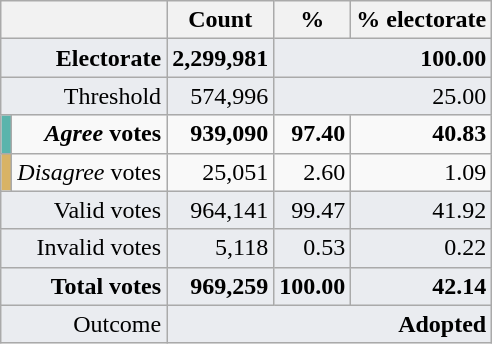<table class="wikitable" style="text-align:right;">
<tr>
<th colspan="2"></th>
<th>Count</th>
<th>%</th>
<th>% electorate</th>
</tr>
<tr style="background:#EAECF0;font-weight:bold;">
<td colspan="2">Electorate</td>
<td>2,299,981</td>
<td colspan="2">100.00</td>
</tr>
<tr style="background:#EAECF0;">
<td colspan="2">Threshold</td>
<td>574,996</td>
<td colspan="2">25.00</td>
</tr>
<tr style="font-weight:bold;">
<td style="background-color:#5ab4ac;"></td>
<td><em>Agree</em> votes</td>
<td>939,090</td>
<td>97.40</td>
<td>40.83</td>
</tr>
<tr>
<td style="background-color:#d8b365;"></td>
<td><em>Disagree</em> votes</td>
<td>25,051</td>
<td>2.60</td>
<td>1.09</td>
</tr>
<tr style="background:#EAECF0;">
<td colspan="2">Valid votes</td>
<td>964,141</td>
<td>99.47</td>
<td>41.92</td>
</tr>
<tr style="background:#EAECF0;">
<td colspan="2">Invalid votes</td>
<td>5,118</td>
<td>0.53</td>
<td>0.22</td>
</tr>
<tr style="background:#EAECF0;font-weight:bold;">
<td colspan="2">Total votes</td>
<td>969,259</td>
<td>100.00</td>
<td>42.14</td>
</tr>
<tr style="background:#EAECF0;">
<td colspan="2">Outcome</td>
<td colspan="3"><span><strong>Adopted</strong></span></td>
</tr>
</table>
